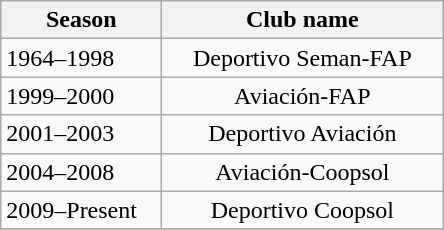<table class="wikitable sortable">
<tr>
<th width="100">Season</th>
<th width="180">Club name</th>
</tr>
<tr>
<td>1964–1998</td>
<td align=center>Deportivo Seman-FAP</td>
</tr>
<tr>
<td>1999–2000</td>
<td align=center>Aviación-FAP</td>
</tr>
<tr>
<td>2001–2003</td>
<td align=center>Deportivo Aviación</td>
</tr>
<tr>
<td>2004–2008</td>
<td align=center>Aviación-Coopsol</td>
</tr>
<tr>
<td>2009–Present</td>
<td align=center>Deportivo Coopsol</td>
</tr>
<tr>
</tr>
</table>
